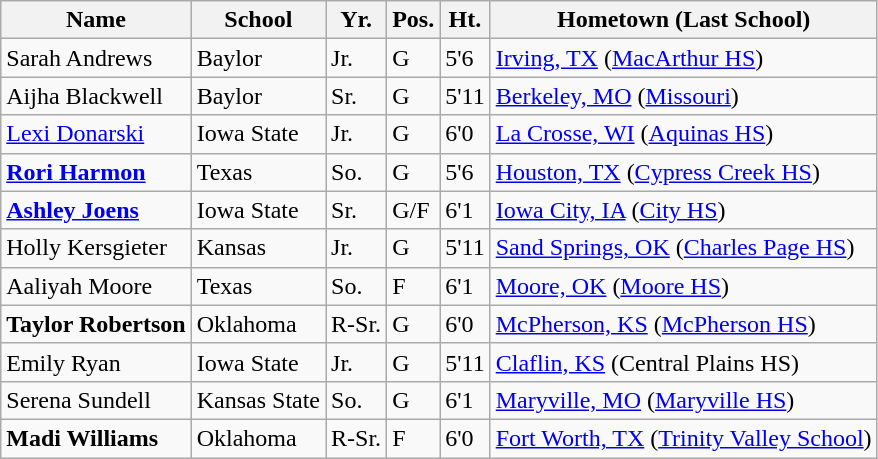<table class="wikitable">
<tr>
<th>Name</th>
<th>School</th>
<th>Yr.</th>
<th>Pos.</th>
<th>Ht.</th>
<th>Hometown (Last School)</th>
</tr>
<tr>
<td>Sarah Andrews</td>
<td>Baylor</td>
<td>Jr.</td>
<td>G</td>
<td>5'6</td>
<td><a href='#'>Irving, TX</a> (<a href='#'>MacArthur HS</a>)</td>
</tr>
<tr>
<td>Aijha Blackwell</td>
<td>Baylor</td>
<td>Sr.</td>
<td>G</td>
<td>5'11</td>
<td><a href='#'>Berkeley, MO</a> (<a href='#'>Missouri</a>)</td>
</tr>
<tr>
<td><a href='#'>Lexi Donarski</a></td>
<td>Iowa State</td>
<td>Jr.</td>
<td>G</td>
<td>6'0</td>
<td><a href='#'>La Crosse, WI</a> (<a href='#'>Aquinas HS</a>)</td>
</tr>
<tr>
<td><strong><a href='#'>Rori Harmon</a></strong></td>
<td>Texas</td>
<td>So.</td>
<td>G</td>
<td>5'6</td>
<td><a href='#'>Houston, TX</a> (<a href='#'>Cypress Creek HS</a>)</td>
</tr>
<tr>
<td><strong><a href='#'>Ashley Joens</a></strong></td>
<td>Iowa State</td>
<td>Sr.</td>
<td>G/F</td>
<td>6'1</td>
<td><a href='#'>Iowa City, IA</a> (<a href='#'>City HS</a>)</td>
</tr>
<tr>
<td>Holly Kersgieter</td>
<td>Kansas</td>
<td>Jr.</td>
<td>G</td>
<td>5'11</td>
<td><a href='#'>Sand Springs, OK</a> (<a href='#'>Charles Page HS</a>)</td>
</tr>
<tr>
<td>Aaliyah Moore</td>
<td>Texas</td>
<td>So.</td>
<td>F</td>
<td>6'1</td>
<td><a href='#'>Moore, OK</a> (<a href='#'>Moore HS</a>)</td>
</tr>
<tr>
<td><strong>Taylor Robertson</strong></td>
<td>Oklahoma</td>
<td>R-Sr.</td>
<td>G</td>
<td>6'0</td>
<td><a href='#'>McPherson, KS</a> (<a href='#'>McPherson HS</a>)</td>
</tr>
<tr>
<td>Emily Ryan</td>
<td>Iowa State</td>
<td>Jr.</td>
<td>G</td>
<td>5'11</td>
<td><a href='#'>Claflin, KS</a> (Central Plains HS)</td>
</tr>
<tr>
<td>Serena Sundell</td>
<td>Kansas State</td>
<td>So.</td>
<td>G</td>
<td>6'1</td>
<td><a href='#'>Maryville, MO</a> (<a href='#'>Maryville HS</a>)</td>
</tr>
<tr>
<td><strong>Madi Williams</strong></td>
<td>Oklahoma</td>
<td>R-Sr.</td>
<td>F</td>
<td>6'0</td>
<td><a href='#'>Fort Worth, TX</a> (<a href='#'>Trinity Valley School</a>)</td>
</tr>
</table>
